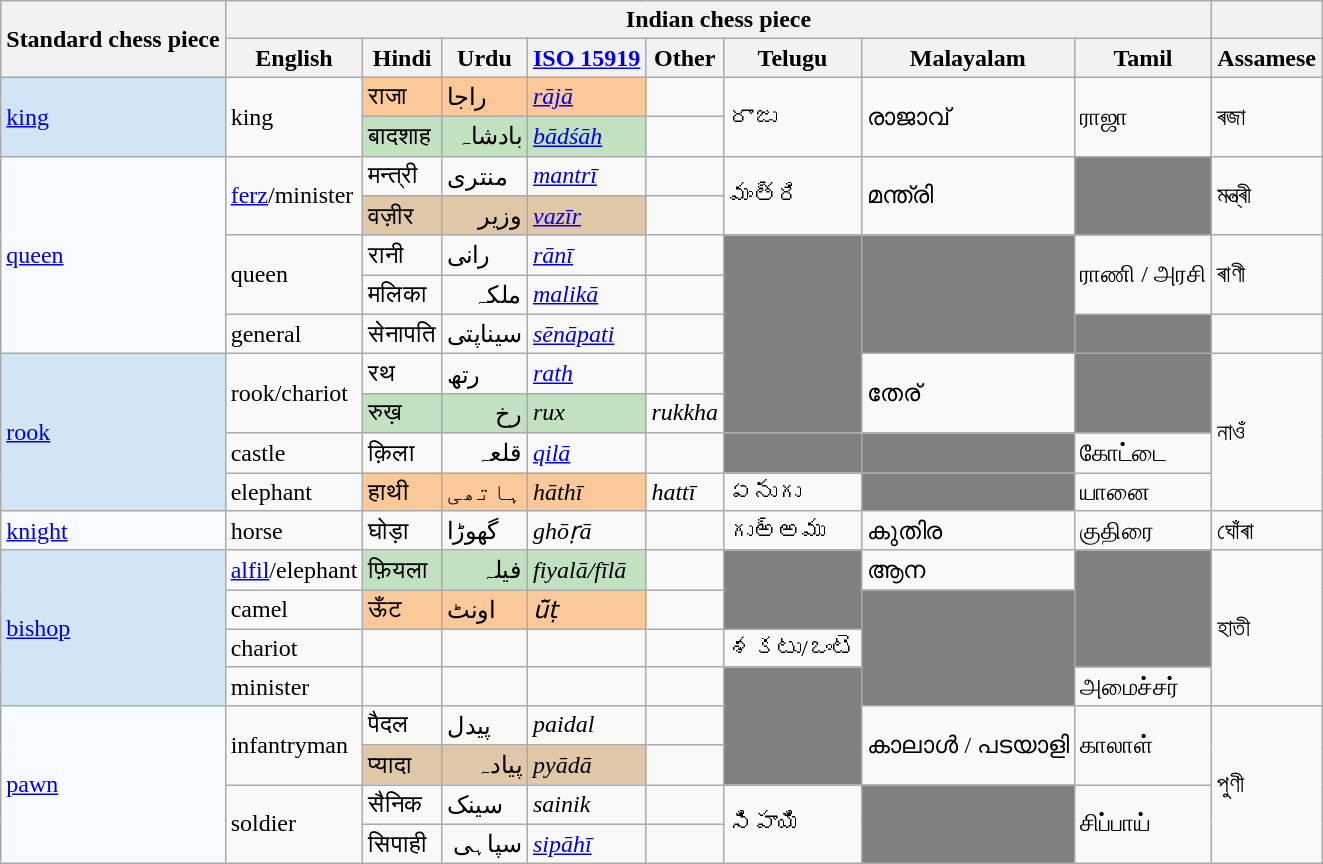<table class="wikitable" style="text-align: left;">
<tr>
<th rowspan="2">Standard chess piece</th>
<th colspan="8">Indian chess piece</th>
<th></th>
</tr>
<tr>
<th>English</th>
<th>Hindi</th>
<th>Urdu</th>
<th><a href='#'>ISO 15919</a></th>
<th>Other</th>
<th>Telugu</th>
<th>Malayalam</th>
<th>Tamil</th>
<th>Assamese</th>
</tr>
<tr>
<td style="background-color: #d1e5f4;" rowspan="2"><a href='#'>king</a></td>
<td rowspan="2">king</td>
<td style="background-color: #FAC899;">राजा</td>
<td style="background-color: #FAC899;">راجا</td>
<td style="background-color: #FAC899;"><em><a href='#'>rājā</a></em></td>
<td></td>
<td rowspan="2">రాజు</td>
<td rowspan="2">രാജാവ്</td>
<td rowspan="2">ராஜா</td>
<td rowspan="2">ৰজা</td>
</tr>
<tr>
<td style="background-color: #C1E1C1;">बादशाह</td>
<td style="text-align: right; background-color: #C1E1C1;">بادشاہ</td>
<td style="background-color: #C1E1C1;"><em><a href='#'>bādśāh</a></em></td>
<td></td>
</tr>
<tr>
<td style="background-color: #f5fbff;" rowspan="5"><a href='#'>queen</a></td>
<td rowspan="2"><a href='#'>ferz</a>/minister</td>
<td>मन्त्री</td>
<td>منتری</td>
<td><em><a href='#'>mantrī</a></em></td>
<td></td>
<td rowspan="2">మంత్రి</td>
<td rowspan="2">മന്ത്രി</td>
<td style="background-color:grey;" rowspan="2"></td>
<td rowspan="2">মন্ত্ৰী</td>
</tr>
<tr>
<td style="background-color: #dfc7a7;">वज़ीर</td>
<td style="text-align: right; background-color: #dfc7a7;">وزیر</td>
<td style="background-color: #dfc7a7;"><em><a href='#'>vazīr</a></em></td>
<td></td>
</tr>
<tr>
<td rowspan="2">queen</td>
<td>रानी</td>
<td>رانی</td>
<td><em><a href='#'>rānī</a></em></td>
<td></td>
<td style="background-color:grey;" rowspan="5"></td>
<td style="background-color:grey;" rowspan="3"></td>
<td rowspan="2">ராணி / அரசி</td>
<td rowspan="2">ৰাণী</td>
</tr>
<tr>
<td>मलिका</td>
<td style="text-align: right;">ملکہ</td>
<td><em><a href='#'>malikā</a></em></td>
<td></td>
</tr>
<tr>
<td>general</td>
<td>सेनापति</td>
<td>سیناپتی</td>
<td><em><a href='#'>sēnāpati</a></em></td>
<td></td>
<td style="background-color:grey;"></td>
<td></td>
</tr>
<tr>
<td style="background-color: #d1e5f4;" rowspan="4"><a href='#'>rook</a></td>
<td rowspan="2">rook/chariot</td>
<td>रथ</td>
<td>رتھ</td>
<td><em><a href='#'>rath</a></em></td>
<td></td>
<td rowspan="2">തേര്</td>
<td rowspan="2" style="background-color:grey;"></td>
<td rowspan="4">নাওঁ</td>
</tr>
<tr>
<td style="background-color: #C1E1C1;">रुख़</td>
<td style="text-align: right; background-color: #C1E1C1;">رخ</td>
<td style="background-color: #C1E1C1;"><em>rux</em></td>
<td><em>rukkha</em></td>
</tr>
<tr>
<td>castle</td>
<td>क़िला</td>
<td style="text-align: right;">قلعہ</td>
<td><em><a href='#'>qilā</a></em></td>
<td></td>
<td style="background-color: grey;"></td>
<td style="background-color: grey;"></td>
<td>கோட்டை</td>
</tr>
<tr>
<td>elephant</td>
<td style="background-color: #FAC899;">हाथी</td>
<td style="background-color: #FAC899;">ہاتھی</td>
<td style="background-color: #FAC899;"><em>hāthī</em></td>
<td><em>hattī</em></td>
<td>ఏనుగు</td>
<td style="background-color:grey;"></td>
<td>யானை</td>
</tr>
<tr>
<td style="background-color: #f5fbff;"><a href='#'>knight</a></td>
<td>horse</td>
<td>घोड़ा</td>
<td>گھوڑا</td>
<td><em>ghōṛā</em></td>
<td></td>
<td>గుఱ్ఱము</td>
<td>കുതിര</td>
<td>குதிரை</td>
<td>ঘোঁৰা</td>
</tr>
<tr>
<td style="background-color: #d1e5f4;" rowspan="4"><a href='#'>bishop</a></td>
<td><a href='#'>alfil</a>/elephant</td>
<td style="background-color: #C1E1C1;">फ़ियला</td>
<td style="text-align: right; background-color: #C1E1C1;">فیلہ</td>
<td style="background-color: #C1E1C1;"><em>fiyalā/fīlā</em></td>
<td></td>
<td style="background-color:grey;" rowspan="2"></td>
<td>ആന</td>
<td style="background-color:grey;" rowspan="3"></td>
<td rowspan="4">হাতী</td>
</tr>
<tr>
<td>camel</td>
<td style="background-color: #FAC899;">ऊँट</td>
<td style="background-color: #FAC899;">اونٹ</td>
<td style="background-color: #FAC899;"><em>ū̃ṭ</em></td>
<td></td>
<td style="background-color:grey;" rowspan="3"></td>
</tr>
<tr>
<td>chariot</td>
<td></td>
<td></td>
<td></td>
<td></td>
<td>శకటు/ఒంటె</td>
</tr>
<tr>
<td>minister</td>
<td></td>
<td></td>
<td></td>
<td></td>
<td style="background-color:grey;" rowspan="3"></td>
<td>அமைச்சர்</td>
</tr>
<tr>
<td style="background-color: #f5fbff;" rowspan="4"><a href='#'>pawn</a></td>
<td rowspan="2">infantryman</td>
<td>पैदल</td>
<td>پیدل</td>
<td><em>paidal</em></td>
<td></td>
<td rowspan="2">കാലാള്‍ / പടയാളി</td>
<td rowspan="2">காலாள்</td>
<td rowspan="4">পুণী</td>
</tr>
<tr>
<td style="background-color: #dfc7a7;">प्यादा</td>
<td style="text-align: right; background-color: #dfc7a7;">پیادہ</td>
<td style="background-color: #dfc7a7;"><em>pyādā</em></td>
<td></td>
</tr>
<tr>
<td rowspan="2">soldier</td>
<td>सैनिक</td>
<td>سینک</td>
<td><em>sainik</em></td>
<td></td>
<td rowspan="2">సిపాయి</td>
<td style="background-color:grey;" rowspan="2"></td>
<td rowspan="2">சிப்பாய்</td>
</tr>
<tr>
<td>सिपाही</td>
<td style="text-align: right;">سپاہی</td>
<td><em><a href='#'>sipāhī</a></em></td>
<td></td>
</tr>
</table>
